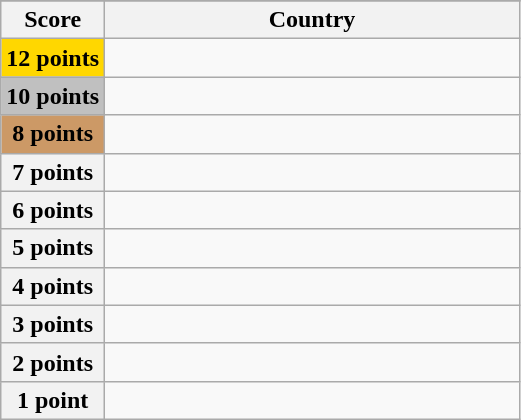<table class="wikitable">
<tr>
</tr>
<tr>
<th scope="col" width="20%">Score</th>
<th scope="col">Country</th>
</tr>
<tr>
<th scope="row" style="background:gold">12 points</th>
<td></td>
</tr>
<tr>
<th scope="row" style="background:silver">10 points</th>
<td></td>
</tr>
<tr>
<th scope="row" style="background:#CC9966">8 points</th>
<td></td>
</tr>
<tr>
<th scope="row">7 points</th>
<td></td>
</tr>
<tr>
<th scope="row">6 points</th>
<td></td>
</tr>
<tr>
<th scope="row">5 points</th>
<td></td>
</tr>
<tr>
<th scope="row">4 points</th>
<td></td>
</tr>
<tr>
<th scope="row">3 points</th>
<td></td>
</tr>
<tr>
<th scope="row">2 points</th>
<td></td>
</tr>
<tr>
<th scope="row">1 point</th>
<td></td>
</tr>
</table>
